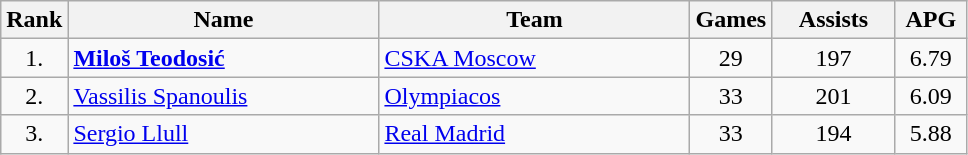<table class="wikitable sortable" style="text-align: center;">
<tr>
<th>Rank</th>
<th width=200>Name</th>
<th width=200>Team</th>
<th>Games</th>
<th width=75>Assists</th>
<th width=40>APG</th>
</tr>
<tr>
<td>1.</td>
<td align="left"> <strong><a href='#'>Miloš Teodosić</a></strong></td>
<td align="left"> <a href='#'>CSKA Moscow</a></td>
<td>29</td>
<td>197</td>
<td>6.79</td>
</tr>
<tr>
<td>2.</td>
<td align="left"> <a href='#'>Vassilis Spanoulis</a></td>
<td align="left"> <a href='#'>Olympiacos</a></td>
<td>33</td>
<td>201</td>
<td>6.09</td>
</tr>
<tr>
<td>3.</td>
<td align="left"> <a href='#'>Sergio Llull</a></td>
<td align="left"> <a href='#'>Real Madrid</a></td>
<td>33</td>
<td>194</td>
<td>5.88</td>
</tr>
</table>
